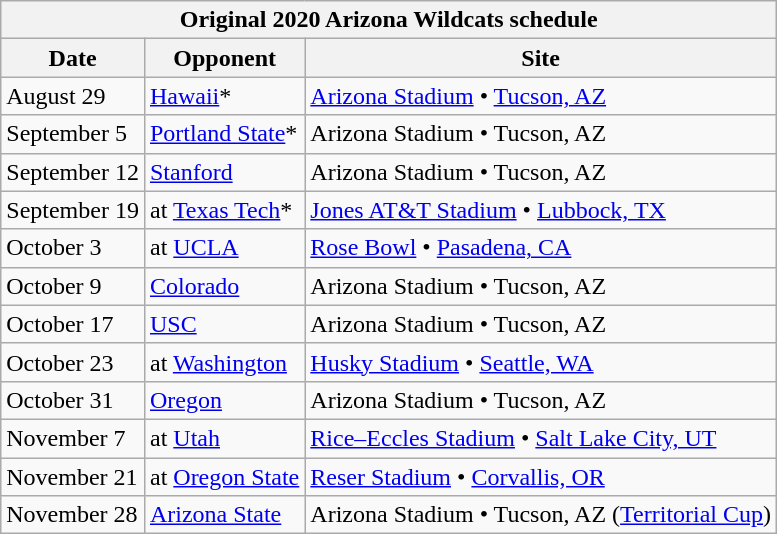<table class="wikitable collapsible autocollapse">
<tr>
<th colspan="4">Original 2020 Arizona Wildcats schedule</th>
</tr>
<tr valign="bottom">
<th>Date</th>
<th>Opponent</th>
<th>Site</th>
</tr>
<tr>
<td>August 29</td>
<td><a href='#'>Hawaii</a>*</td>
<td><a href='#'>Arizona Stadium</a> • <a href='#'>Tucson, AZ</a></td>
</tr>
<tr>
<td>September 5</td>
<td><a href='#'>Portland State</a>*</td>
<td>Arizona Stadium • Tucson, AZ</td>
</tr>
<tr>
<td>September 12</td>
<td><a href='#'>Stanford</a></td>
<td>Arizona Stadium • Tucson, AZ</td>
</tr>
<tr>
<td>September 19</td>
<td>at <a href='#'>Texas Tech</a>*</td>
<td><a href='#'>Jones AT&T Stadium</a> • <a href='#'>Lubbock, TX</a></td>
</tr>
<tr>
<td>October 3</td>
<td>at <a href='#'>UCLA</a></td>
<td><a href='#'>Rose Bowl</a> • <a href='#'>Pasadena, CA</a></td>
</tr>
<tr>
<td>October 9</td>
<td><a href='#'>Colorado</a></td>
<td>Arizona Stadium • Tucson, AZ</td>
</tr>
<tr>
<td>October 17</td>
<td><a href='#'>USC</a></td>
<td>Arizona Stadium • Tucson, AZ</td>
</tr>
<tr>
<td>October 23</td>
<td>at <a href='#'>Washington</a></td>
<td><a href='#'>Husky Stadium</a> • <a href='#'>Seattle, WA</a></td>
</tr>
<tr>
<td>October 31</td>
<td><a href='#'>Oregon</a></td>
<td>Arizona Stadium • Tucson, AZ</td>
</tr>
<tr>
<td>November 7</td>
<td>at <a href='#'>Utah</a></td>
<td><a href='#'>Rice–Eccles Stadium</a> • <a href='#'>Salt Lake City, UT</a></td>
</tr>
<tr>
<td>November 21</td>
<td>at <a href='#'>Oregon State</a></td>
<td><a href='#'>Reser Stadium</a> • <a href='#'>Corvallis, OR</a></td>
</tr>
<tr>
<td>November 28</td>
<td><a href='#'>Arizona State</a></td>
<td>Arizona Stadium • Tucson, AZ (<a href='#'>Territorial Cup</a>)</td>
</tr>
</table>
